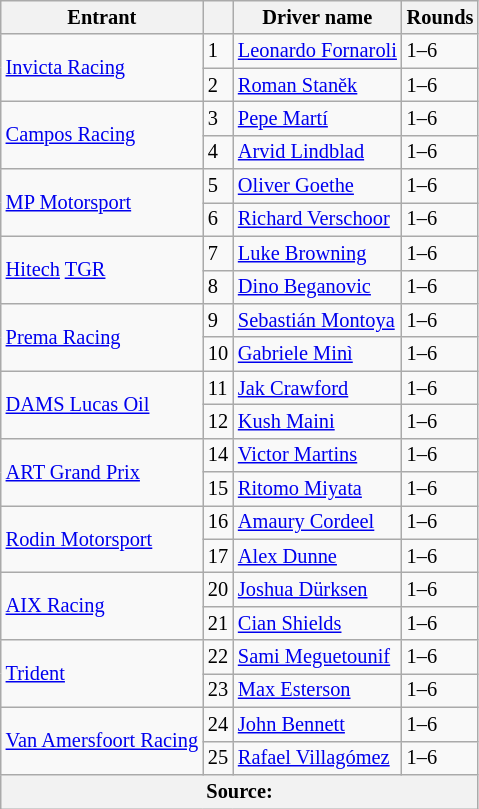<table class="wikitable" style="font-size: 85%">
<tr>
<th>Entrant</th>
<th></th>
<th>Driver name</th>
<th>Rounds</th>
</tr>
<tr>
<td rowspan="2"> <a href='#'>Invicta Racing</a></td>
<td>1</td>
<td> <a href='#'>Leonardo Fornaroli</a></td>
<td>1–6</td>
</tr>
<tr>
<td>2</td>
<td> <a href='#'>Roman Staněk</a></td>
<td>1–6</td>
</tr>
<tr>
<td rowspan="2"> <a href='#'>Campos Racing</a></td>
<td>3</td>
<td> <a href='#'>Pepe Martí</a></td>
<td>1–6</td>
</tr>
<tr>
<td>4</td>
<td> <a href='#'>Arvid Lindblad</a></td>
<td>1–6</td>
</tr>
<tr>
<td rowspan="2"> <a href='#'>MP Motorsport</a></td>
<td>5</td>
<td> <a href='#'>Oliver Goethe</a></td>
<td>1–6</td>
</tr>
<tr>
<td>6</td>
<td> <a href='#'>Richard Verschoor</a></td>
<td>1–6</td>
</tr>
<tr>
<td rowspan="2"> <a href='#'>Hitech</a> <a href='#'>TGR</a></td>
<td>7</td>
<td> <a href='#'>Luke Browning</a></td>
<td>1–6</td>
</tr>
<tr>
<td>8</td>
<td> <a href='#'>Dino Beganovic</a></td>
<td>1–6</td>
</tr>
<tr>
<td rowspan="2"> <a href='#'>Prema Racing</a></td>
<td>9</td>
<td nowrap> <a href='#'>Sebastián Montoya</a></td>
<td>1–6</td>
</tr>
<tr>
<td>10</td>
<td> <a href='#'>Gabriele Minì</a></td>
<td>1–6</td>
</tr>
<tr>
<td rowspan="2"> <a href='#'>DAMS Lucas Oil</a></td>
<td>11</td>
<td> <a href='#'>Jak Crawford</a></td>
<td>1–6</td>
</tr>
<tr>
<td>12</td>
<td> <a href='#'>Kush Maini</a></td>
<td>1–6</td>
</tr>
<tr>
<td rowspan="2"> <a href='#'>ART Grand Prix</a></td>
<td>14</td>
<td> <a href='#'>Victor Martins</a></td>
<td>1–6</td>
</tr>
<tr>
<td>15</td>
<td> <a href='#'>Ritomo Miyata</a></td>
<td>1–6</td>
</tr>
<tr>
<td rowspan="2"> <a href='#'>Rodin Motorsport</a></td>
<td>16</td>
<td> <a href='#'>Amaury Cordeel</a></td>
<td>1–6</td>
</tr>
<tr>
<td>17</td>
<td> <a href='#'>Alex Dunne</a></td>
<td>1–6</td>
</tr>
<tr>
<td rowspan="2"> <a href='#'>AIX Racing</a></td>
<td>20</td>
<td> <a href='#'>Joshua Dürksen</a></td>
<td>1–6</td>
</tr>
<tr>
<td>21</td>
<td> <a href='#'>Cian Shields</a></td>
<td>1–6</td>
</tr>
<tr>
<td rowspan="2"> <a href='#'>Trident</a></td>
<td>22</td>
<td> <a href='#'>Sami Meguetounif</a></td>
<td>1–6</td>
</tr>
<tr>
<td>23</td>
<td> <a href='#'>Max Esterson</a></td>
<td>1–6</td>
</tr>
<tr>
<td rowspan="2" nowrap=""> <a href='#'>Van Amersfoort Racing</a></td>
<td>24</td>
<td> <a href='#'>John Bennett</a></td>
<td>1–6</td>
</tr>
<tr>
<td>25</td>
<td> <a href='#'>Rafael Villagómez</a></td>
<td>1–6</td>
</tr>
<tr>
<th colspan="4">Source:</th>
</tr>
</table>
